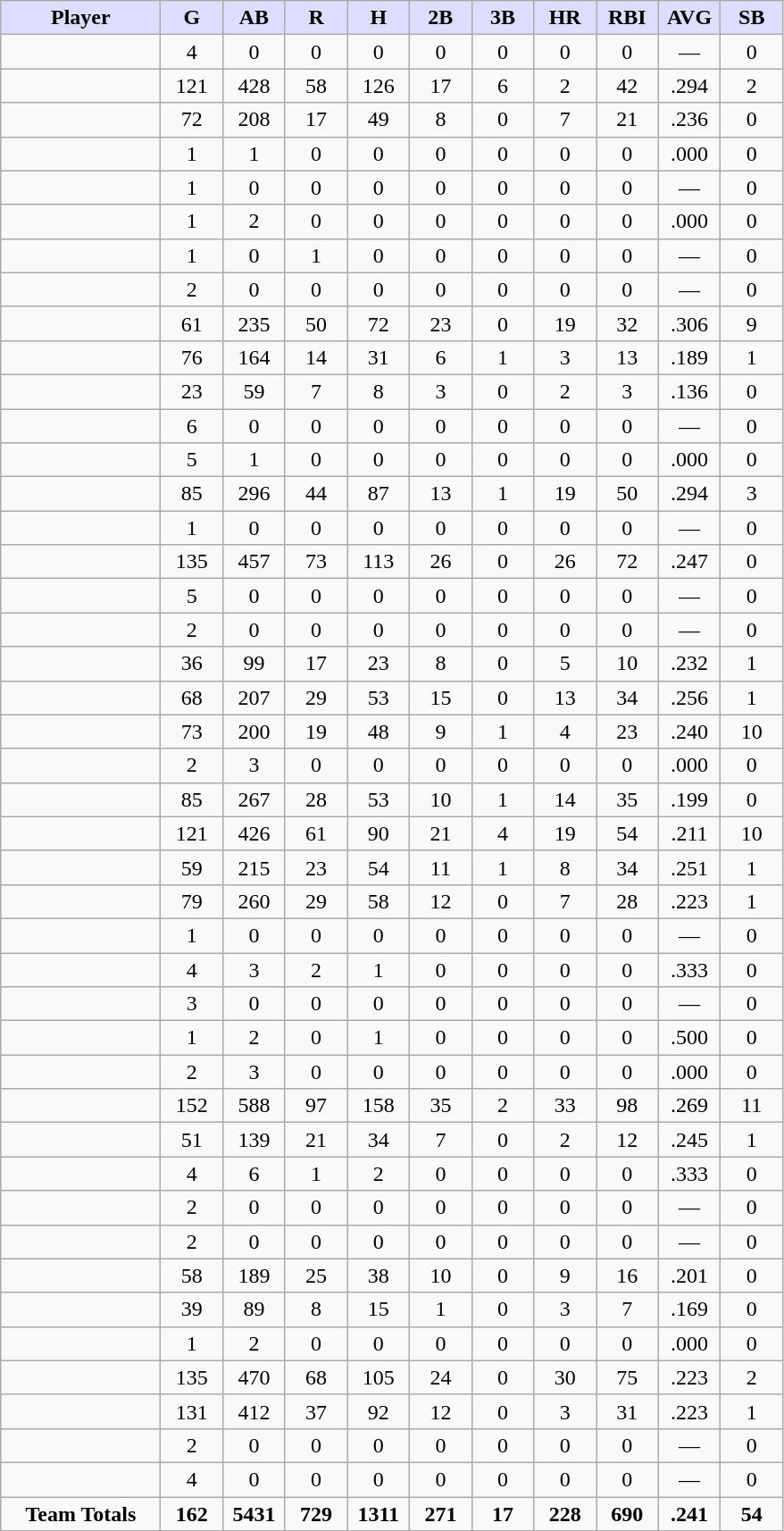<table class="wikitable" style="text-align:center;">
<tr>
<th style="background:#ddf; width:18%;"><strong>Player</strong></th>
<th style="background:#ddf; width:7%;"><strong>G</strong></th>
<th style="background:#ddf; width:7%;"><strong>AB</strong></th>
<th style="background:#ddf; width:7%;"><strong>R</strong></th>
<th style="background:#ddf; width:7%;"><strong>H</strong></th>
<th style="background:#ddf; width:7%;"><strong>2B</strong></th>
<th style="background:#ddf; width:7%;"><strong>3B</strong></th>
<th style="background:#ddf; width:7%;"><strong>HR</strong></th>
<th style="background:#ddf; width:7%;"><strong>RBI</strong></th>
<th style="background:#ddf; width:7%;"><strong>AVG</strong></th>
<th style="background:#ddf; width:7%;"><strong>SB</strong></th>
</tr>
<tr>
<td align=left></td>
<td>4</td>
<td>0</td>
<td>0</td>
<td>0</td>
<td>0</td>
<td>0</td>
<td>0</td>
<td>0</td>
<td>—</td>
<td>0</td>
</tr>
<tr>
<td align=left></td>
<td>121</td>
<td>428</td>
<td>58</td>
<td>126</td>
<td>17</td>
<td>6</td>
<td>2</td>
<td>42</td>
<td>.294</td>
<td>2</td>
</tr>
<tr>
<td align=left></td>
<td>72</td>
<td>208</td>
<td>17</td>
<td>49</td>
<td>8</td>
<td>0</td>
<td>7</td>
<td>21</td>
<td>.236</td>
<td>0</td>
</tr>
<tr>
<td align=left></td>
<td>1</td>
<td>1</td>
<td>0</td>
<td>0</td>
<td>0</td>
<td>0</td>
<td>0</td>
<td>0</td>
<td>.000</td>
<td>0</td>
</tr>
<tr>
<td align=left></td>
<td>1</td>
<td>0</td>
<td>0</td>
<td>0</td>
<td>0</td>
<td>0</td>
<td>0</td>
<td>0</td>
<td>—</td>
<td>0</td>
</tr>
<tr>
<td align=left></td>
<td>1</td>
<td>2</td>
<td>0</td>
<td>0</td>
<td>0</td>
<td>0</td>
<td>0</td>
<td>0</td>
<td>.000</td>
<td>0</td>
</tr>
<tr>
<td align=left></td>
<td>1</td>
<td>0</td>
<td>1</td>
<td>0</td>
<td>0</td>
<td>0</td>
<td>0</td>
<td>0</td>
<td>—</td>
<td>0</td>
</tr>
<tr>
<td align=left></td>
<td>2</td>
<td>0</td>
<td>0</td>
<td>0</td>
<td>0</td>
<td>0</td>
<td>0</td>
<td>0</td>
<td>—</td>
<td>0</td>
</tr>
<tr>
<td align=left></td>
<td>61</td>
<td>235</td>
<td>50</td>
<td>72</td>
<td>23</td>
<td>0</td>
<td>19</td>
<td>32</td>
<td>.306</td>
<td>9</td>
</tr>
<tr>
<td align=left></td>
<td>76</td>
<td>164</td>
<td>14</td>
<td>31</td>
<td>6</td>
<td>1</td>
<td>3</td>
<td>13</td>
<td>.189</td>
<td>1</td>
</tr>
<tr>
<td align=left></td>
<td>23</td>
<td>59</td>
<td>7</td>
<td>8</td>
<td>3</td>
<td>0</td>
<td>2</td>
<td>3</td>
<td>.136</td>
<td>0</td>
</tr>
<tr>
<td align=left></td>
<td>6</td>
<td>0</td>
<td>0</td>
<td>0</td>
<td>0</td>
<td>0</td>
<td>0</td>
<td>0</td>
<td>—</td>
<td>0</td>
</tr>
<tr>
<td align=left></td>
<td>5</td>
<td>1</td>
<td>0</td>
<td>0</td>
<td>0</td>
<td>0</td>
<td>0</td>
<td>0</td>
<td>.000</td>
<td>0</td>
</tr>
<tr>
<td align=left></td>
<td>85</td>
<td>296</td>
<td>44</td>
<td>87</td>
<td>13</td>
<td>1</td>
<td>19</td>
<td>50</td>
<td>.294</td>
<td>3</td>
</tr>
<tr>
<td align=left></td>
<td>1</td>
<td>0</td>
<td>0</td>
<td>0</td>
<td>0</td>
<td>0</td>
<td>0</td>
<td>0</td>
<td>—</td>
<td>0</td>
</tr>
<tr>
<td align=left></td>
<td>135</td>
<td>457</td>
<td>73</td>
<td>113</td>
<td>26</td>
<td>0</td>
<td>26</td>
<td>72</td>
<td>.247</td>
<td>0</td>
</tr>
<tr>
<td align=left></td>
<td>5</td>
<td>0</td>
<td>0</td>
<td>0</td>
<td>0</td>
<td>0</td>
<td>0</td>
<td>0</td>
<td>—</td>
<td>0</td>
</tr>
<tr>
<td align=left></td>
<td>2</td>
<td>0</td>
<td>0</td>
<td>0</td>
<td>0</td>
<td>0</td>
<td>0</td>
<td>0</td>
<td>—</td>
<td>0</td>
</tr>
<tr>
<td align=left></td>
<td>36</td>
<td>99</td>
<td>17</td>
<td>23</td>
<td>8</td>
<td>0</td>
<td>5</td>
<td>10</td>
<td>.232</td>
<td>1</td>
</tr>
<tr>
<td align=left></td>
<td>68</td>
<td>207</td>
<td>29</td>
<td>53</td>
<td>15</td>
<td>0</td>
<td>13</td>
<td>34</td>
<td>.256</td>
<td>1</td>
</tr>
<tr>
<td align=left></td>
<td>73</td>
<td>200</td>
<td>19</td>
<td>48</td>
<td>9</td>
<td>1</td>
<td>4</td>
<td>23</td>
<td>.240</td>
<td>10</td>
</tr>
<tr>
<td align=left></td>
<td>2</td>
<td>3</td>
<td>0</td>
<td>0</td>
<td>0</td>
<td>0</td>
<td>0</td>
<td>0</td>
<td>.000</td>
<td>0</td>
</tr>
<tr>
<td align=left></td>
<td>85</td>
<td>267</td>
<td>28</td>
<td>53</td>
<td>10</td>
<td>1</td>
<td>14</td>
<td>35</td>
<td>.199</td>
<td>0</td>
</tr>
<tr>
<td align=left></td>
<td>121</td>
<td>426</td>
<td>61</td>
<td>90</td>
<td>21</td>
<td>4</td>
<td>19</td>
<td>54</td>
<td>.211</td>
<td>10</td>
</tr>
<tr>
<td align=left></td>
<td>59</td>
<td>215</td>
<td>23</td>
<td>54</td>
<td>11</td>
<td>1</td>
<td>8</td>
<td>34</td>
<td>.251</td>
<td>1</td>
</tr>
<tr>
<td align=left></td>
<td>79</td>
<td>260</td>
<td>29</td>
<td>58</td>
<td>12</td>
<td>0</td>
<td>7</td>
<td>28</td>
<td>.223</td>
<td>1</td>
</tr>
<tr>
<td align=left></td>
<td>1</td>
<td>0</td>
<td>0</td>
<td>0</td>
<td>0</td>
<td>0</td>
<td>0</td>
<td>0</td>
<td>—</td>
<td>0</td>
</tr>
<tr>
<td align=left></td>
<td>4</td>
<td>3</td>
<td>2</td>
<td>1</td>
<td>0</td>
<td>0</td>
<td>0</td>
<td>0</td>
<td>.333</td>
<td>0</td>
</tr>
<tr>
<td align=left></td>
<td>3</td>
<td>0</td>
<td>0</td>
<td>0</td>
<td>0</td>
<td>0</td>
<td>0</td>
<td>0</td>
<td>—</td>
<td>0</td>
</tr>
<tr>
<td align=left></td>
<td>1</td>
<td>2</td>
<td>0</td>
<td>1</td>
<td>0</td>
<td>0</td>
<td>0</td>
<td>0</td>
<td>.500</td>
<td>0</td>
</tr>
<tr>
<td align=left></td>
<td>2</td>
<td>3</td>
<td>0</td>
<td>0</td>
<td>0</td>
<td>0</td>
<td>0</td>
<td>0</td>
<td>.000</td>
<td>0</td>
</tr>
<tr>
<td align=left></td>
<td>152</td>
<td>588</td>
<td>97</td>
<td>158</td>
<td>35</td>
<td>2</td>
<td>33</td>
<td>98</td>
<td>.269</td>
<td>11</td>
</tr>
<tr>
<td align=left></td>
<td>51</td>
<td>139</td>
<td>21</td>
<td>34</td>
<td>7</td>
<td>0</td>
<td>2</td>
<td>12</td>
<td>.245</td>
<td>1</td>
</tr>
<tr>
<td align=left></td>
<td>4</td>
<td>6</td>
<td>1</td>
<td>2</td>
<td>0</td>
<td>0</td>
<td>0</td>
<td>0</td>
<td>.333</td>
<td>0</td>
</tr>
<tr>
<td align=left></td>
<td>2</td>
<td>0</td>
<td>0</td>
<td>0</td>
<td>0</td>
<td>0</td>
<td>0</td>
<td>0</td>
<td>—</td>
<td>0</td>
</tr>
<tr>
<td align=left></td>
<td>2</td>
<td>0</td>
<td>0</td>
<td>0</td>
<td>0</td>
<td>0</td>
<td>0</td>
<td>0</td>
<td>—</td>
<td>0</td>
</tr>
<tr>
<td align=left></td>
<td>58</td>
<td>189</td>
<td>25</td>
<td>38</td>
<td>10</td>
<td>0</td>
<td>9</td>
<td>16</td>
<td>.201</td>
<td>0</td>
</tr>
<tr>
<td align=left></td>
<td>39</td>
<td>89</td>
<td>8</td>
<td>15</td>
<td>1</td>
<td>0</td>
<td>3</td>
<td>7</td>
<td>.169</td>
<td>0</td>
</tr>
<tr>
<td align=left></td>
<td>1</td>
<td>2</td>
<td>0</td>
<td>0</td>
<td>0</td>
<td>0</td>
<td>0</td>
<td>0</td>
<td>.000</td>
<td>0</td>
</tr>
<tr>
<td align=left></td>
<td>135</td>
<td>470</td>
<td>68</td>
<td>105</td>
<td>24</td>
<td>0</td>
<td>30</td>
<td>75</td>
<td>.223</td>
<td>2</td>
</tr>
<tr>
<td align=left></td>
<td>131</td>
<td>412</td>
<td>37</td>
<td>92</td>
<td>12</td>
<td>0</td>
<td>3</td>
<td>31</td>
<td>.223</td>
<td>1</td>
</tr>
<tr>
<td align=left></td>
<td>2</td>
<td>0</td>
<td>0</td>
<td>0</td>
<td>0</td>
<td>0</td>
<td>0</td>
<td>0</td>
<td>—</td>
<td>0</td>
</tr>
<tr>
<td align=left></td>
<td>4</td>
<td>0</td>
<td>0</td>
<td>0</td>
<td>0</td>
<td>0</td>
<td>0</td>
<td>0</td>
<td>—</td>
<td>0</td>
</tr>
<tr class="sortbottom">
<td><strong>Team Totals</strong></td>
<td><strong>162</strong></td>
<td><strong>5431</strong></td>
<td><strong>729</strong></td>
<td><strong>1311</strong></td>
<td><strong>271</strong></td>
<td><strong>17</strong></td>
<td><strong>228</strong></td>
<td><strong>690</strong></td>
<td><strong>.241</strong></td>
<td><strong>54</strong></td>
</tr>
</table>
